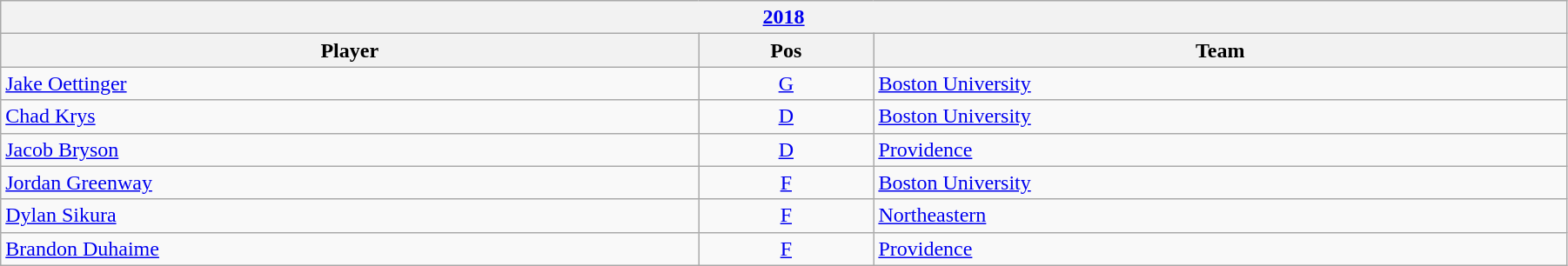<table class="wikitable" width=95%>
<tr>
<th colspan=3><a href='#'>2018</a></th>
</tr>
<tr>
<th>Player</th>
<th>Pos</th>
<th>Team</th>
</tr>
<tr>
<td><a href='#'>Jake Oettinger</a></td>
<td align=center><a href='#'>G</a></td>
<td><a href='#'>Boston University</a></td>
</tr>
<tr>
<td><a href='#'>Chad Krys</a></td>
<td align=center><a href='#'>D</a></td>
<td><a href='#'>Boston University</a></td>
</tr>
<tr>
<td><a href='#'>Jacob Bryson</a></td>
<td align=center><a href='#'>D</a></td>
<td><a href='#'>Providence</a></td>
</tr>
<tr>
<td><a href='#'>Jordan Greenway</a></td>
<td align=center><a href='#'>F</a></td>
<td><a href='#'>Boston University</a></td>
</tr>
<tr>
<td><a href='#'>Dylan Sikura</a></td>
<td align=center><a href='#'>F</a></td>
<td><a href='#'>Northeastern</a></td>
</tr>
<tr>
<td><a href='#'>Brandon Duhaime</a></td>
<td align=center><a href='#'>F</a></td>
<td><a href='#'>Providence</a></td>
</tr>
</table>
